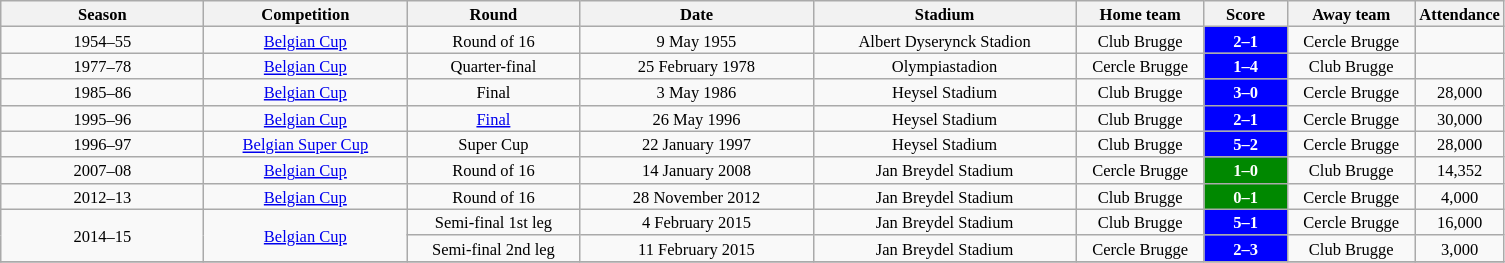<table class="wikitable" style="text-align: center; font-size: 11px">
<tr>
<th width="130">Season</th>
<th width="130">Competition</th>
<th width="110">Round</th>
<th width="150">Date</th>
<th width="170">Stadium</th>
<th width="80">Home team</th>
<th width="50">Score</th>
<th width="80">Away team</th>
<th width="40">Attendance</th>
</tr>
<tr>
<td rowspan=1>1954–55</td>
<td><a href='#'>Belgian Cup</a></td>
<td>Round of 16</td>
<td>9 May 1955</td>
<td>Albert Dyserynck Stadion</td>
<td>Club Brugge</td>
<td style="background:#0000FF;color:white;"><strong>2–1</strong></td>
<td>Cercle Brugge</td>
<td></td>
</tr>
<tr>
<td rowspan=1>1977–78</td>
<td><a href='#'>Belgian Cup</a></td>
<td>Quarter-final</td>
<td>25 February 1978</td>
<td>Olympiastadion</td>
<td>Cercle Brugge</td>
<td style="background:#0000FF;color:white;"><strong>1–4</strong></td>
<td>Club Brugge</td>
<td></td>
</tr>
<tr>
<td>1985–86</td>
<td><a href='#'>Belgian Cup</a></td>
<td>Final</td>
<td>3 May 1986</td>
<td>Heysel Stadium</td>
<td>Club Brugge</td>
<td style="background:#0000FF;color:white;"><strong>3–0</strong></td>
<td>Cercle Brugge</td>
<td>28,000</td>
</tr>
<tr>
<td>1995–96</td>
<td><a href='#'>Belgian Cup</a></td>
<td><a href='#'>Final</a></td>
<td>26 May 1996</td>
<td>Heysel Stadium</td>
<td>Club Brugge</td>
<td style="background:#0000FF;color:white;"><strong>2–1</strong></td>
<td>Cercle Brugge</td>
<td>30,000</td>
</tr>
<tr>
<td>1996–97</td>
<td><a href='#'>Belgian Super Cup</a></td>
<td>Super Cup</td>
<td>22 January 1997</td>
<td>Heysel Stadium</td>
<td>Club Brugge</td>
<td style="background:#0000FF;color:white;"><strong>5–2</strong></td>
<td>Cercle Brugge</td>
<td>28,000</td>
</tr>
<tr>
<td>2007–08</td>
<td><a href='#'>Belgian Cup</a></td>
<td>Round of 16</td>
<td>14 January 2008</td>
<td>Jan Breydel Stadium</td>
<td>Cercle Brugge</td>
<td style="background:#008800;color:white;"><strong>1–0</strong></td>
<td>Club Brugge</td>
<td>14,352</td>
</tr>
<tr>
<td>2012–13</td>
<td><a href='#'>Belgian Cup</a></td>
<td>Round of 16</td>
<td>28 November 2012</td>
<td>Jan Breydel Stadium</td>
<td>Club Brugge</td>
<td style="background:#008800;color:white;"><strong>0–1</strong></td>
<td>Cercle Brugge</td>
<td>4,000</td>
</tr>
<tr>
<td rowspan=2>2014–15</td>
<td rowspan=2><a href='#'>Belgian Cup</a></td>
<td>Semi-final 1st leg</td>
<td>4 February 2015</td>
<td>Jan Breydel Stadium</td>
<td>Club Brugge</td>
<td style="background:#0000FF;color:white;"><strong>5–1</strong></td>
<td>Cercle Brugge</td>
<td>16,000</td>
</tr>
<tr>
<td>Semi-final 2nd leg</td>
<td>11 February 2015</td>
<td>Jan Breydel Stadium</td>
<td>Cercle Brugge</td>
<td style="background:#0000FF;color:white;"><strong>2–3</strong></td>
<td>Club Brugge</td>
<td>3,000</td>
</tr>
<tr>
</tr>
</table>
